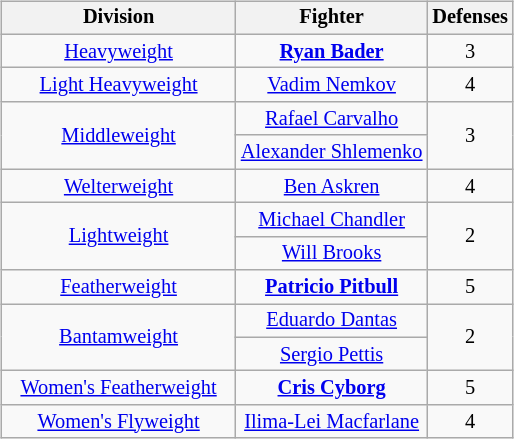<table>
<tr style="vertical-align:top; font-size:85%;">
<td><br><table class=wikitable>
<tr>
<th width=150>Division</th>
<th>Fighter</th>
<th>Defenses</th>
</tr>
<tr>
<td style="text-align:center;"><a href='#'>Heavyweight</a></td>
<td style="text-align:center;"> <strong><a href='#'>Ryan Bader</a></strong></td>
<td style="text-align:center;">3</td>
</tr>
<tr>
<td style="text-align:center;"><a href='#'>Light Heavyweight</a></td>
<td style="text-align:center;"> <a href='#'>Vadim Nemkov</a></td>
<td style="text-align:center;">4</td>
</tr>
<tr>
<td rowspan=2 style="text-align:center;"><a href='#'>Middleweight</a></td>
<td style="text-align:center;"> <a href='#'>Rafael Carvalho</a></td>
<td rowspan=2 style="text-align:center;">3</td>
</tr>
<tr>
<td style="text-align:center;"> <a href='#'>Alexander Shlemenko</a></td>
</tr>
<tr>
<td style="text-align:center;"><a href='#'>Welterweight</a></td>
<td style="text-align:center;"> <a href='#'>Ben Askren</a></td>
<td style="text-align:center;">4</td>
</tr>
<tr>
<td rowspan=2 style="text-align:center;"><a href='#'>Lightweight</a></td>
<td style="text-align:center;"> <a href='#'>Michael Chandler</a></td>
<td rowspan=2 style="text-align:center;">2</td>
</tr>
<tr>
<td style="text-align:center;"> <a href='#'>Will Brooks</a></td>
</tr>
<tr>
<td rowspan=1 style="text-align:center;"><a href='#'>Featherweight</a></td>
<td style="text-align:center;"><strong> <a href='#'>Patricio Pitbull</a></strong></td>
<td rowspan=1 style="text-align:center;">5</td>
</tr>
<tr>
<td rowspan=2 style="text-align:center;"><a href='#'>Bantamweight</a></td>
<td style="text-align:center;"> <a href='#'>Eduardo Dantas</a></td>
<td rowspan=2 style="text-align:center;">2</td>
</tr>
<tr>
<td style="text-align:center;"> <a href='#'>Sergio Pettis</a></td>
</tr>
<tr>
<td style="text-align:center;"><a href='#'>Women's Featherweight</a></td>
<td style="text-align:center;"><strong> <a href='#'>Cris Cyborg</a></strong></td>
<td style="text-align:center;">5</td>
</tr>
<tr>
<td rowspan=1 style="text-align:center;"><a href='#'>Women's Flyweight</a></td>
<td style="text-align:center;"> <a href='#'>Ilima-Lei Macfarlane</a></td>
<td rowspan=1 style="text-align:center;">4</td>
</tr>
</table>
</td>
</tr>
</table>
